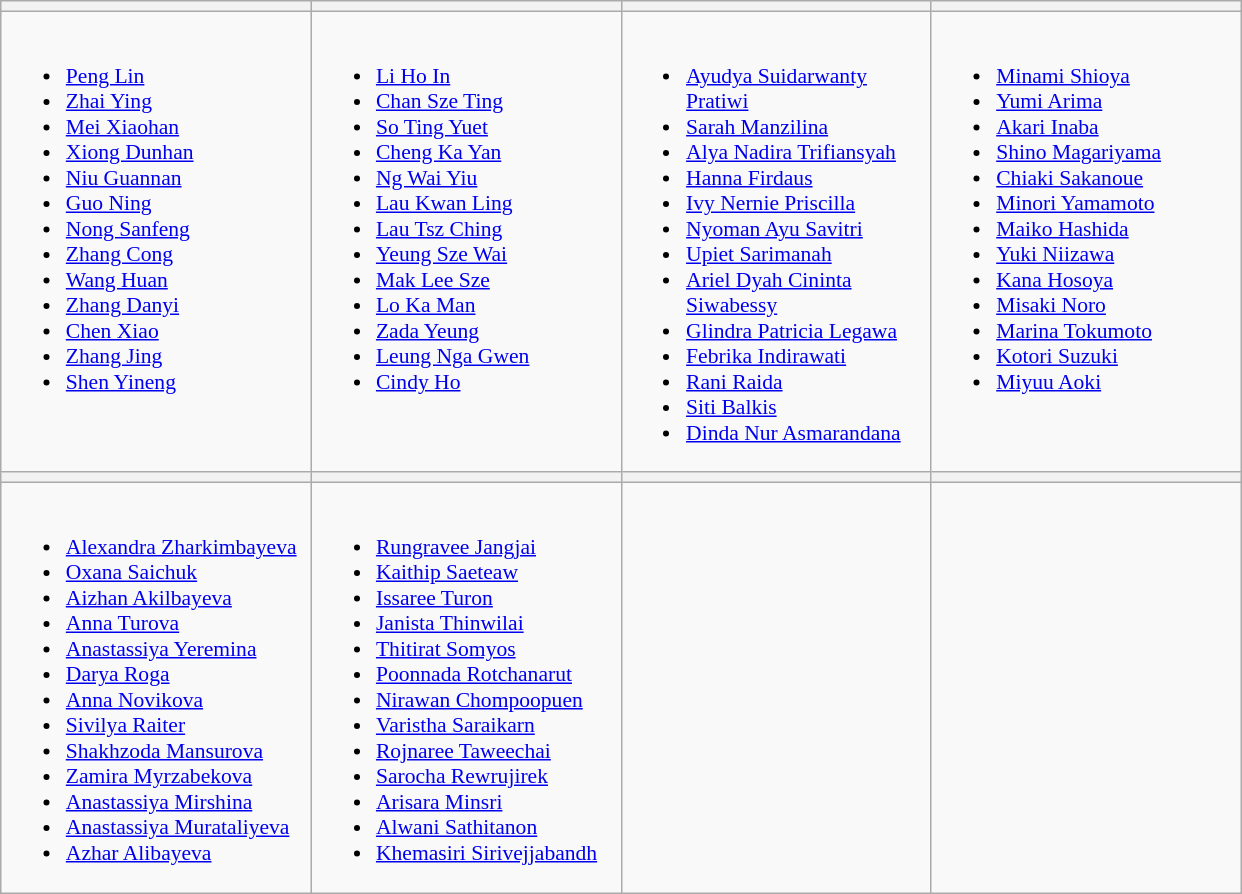<table class="wikitable" style="font-size:90%">
<tr>
<th width=200></th>
<th width=200></th>
<th width=200></th>
<th width=200></th>
</tr>
<tr>
<td valign=top><br><ul><li><a href='#'>Peng Lin</a></li><li><a href='#'>Zhai Ying</a></li><li><a href='#'>Mei Xiaohan</a></li><li><a href='#'>Xiong Dunhan</a></li><li><a href='#'>Niu Guannan</a></li><li><a href='#'>Guo Ning</a></li><li><a href='#'>Nong Sanfeng</a></li><li><a href='#'>Zhang Cong</a></li><li><a href='#'>Wang Huan</a></li><li><a href='#'>Zhang Danyi</a></li><li><a href='#'>Chen Xiao</a></li><li><a href='#'>Zhang Jing</a></li><li><a href='#'>Shen Yineng</a></li></ul></td>
<td valign=top><br><ul><li><a href='#'>Li Ho In</a></li><li><a href='#'>Chan Sze Ting</a></li><li><a href='#'>So Ting Yuet</a></li><li><a href='#'>Cheng Ka Yan</a></li><li><a href='#'>Ng Wai Yiu</a></li><li><a href='#'>Lau Kwan Ling</a></li><li><a href='#'>Lau Tsz Ching</a></li><li><a href='#'>Yeung Sze Wai</a></li><li><a href='#'>Mak Lee Sze</a></li><li><a href='#'>Lo Ka Man</a></li><li><a href='#'>Zada Yeung</a></li><li><a href='#'>Leung Nga Gwen</a></li><li><a href='#'>Cindy Ho</a></li></ul></td>
<td valign=top><br><ul><li><a href='#'>Ayudya Suidarwanty Pratiwi</a></li><li><a href='#'>Sarah Manzilina</a></li><li><a href='#'>Alya Nadira Trifiansyah</a></li><li><a href='#'>Hanna Firdaus</a></li><li><a href='#'>Ivy Nernie Priscilla</a></li><li><a href='#'>Nyoman Ayu Savitri</a></li><li><a href='#'>Upiet Sarimanah</a></li><li><a href='#'>Ariel Dyah Cininta Siwabessy</a></li><li><a href='#'>Glindra Patricia Legawa</a></li><li><a href='#'>Febrika Indirawati</a></li><li><a href='#'>Rani Raida</a></li><li><a href='#'>Siti Balkis</a></li><li><a href='#'>Dinda Nur Asmarandana</a></li></ul></td>
<td valign=top><br><ul><li><a href='#'>Minami Shioya</a></li><li><a href='#'>Yumi Arima</a></li><li><a href='#'>Akari Inaba</a></li><li><a href='#'>Shino Magariyama</a></li><li><a href='#'>Chiaki Sakanoue</a></li><li><a href='#'>Minori Yamamoto</a></li><li><a href='#'>Maiko Hashida</a></li><li><a href='#'>Yuki Niizawa</a></li><li><a href='#'>Kana Hosoya</a></li><li><a href='#'>Misaki Noro</a></li><li><a href='#'>Marina Tokumoto</a></li><li><a href='#'>Kotori Suzuki</a></li><li><a href='#'>Miyuu Aoki</a></li></ul></td>
</tr>
<tr>
<th></th>
<th></th>
<th></th>
<th></th>
</tr>
<tr>
<td valign=top><br><ul><li><a href='#'>Alexandra Zharkimbayeva</a></li><li><a href='#'>Oxana Saichuk</a></li><li><a href='#'>Aizhan Akilbayeva</a></li><li><a href='#'>Anna Turova</a></li><li><a href='#'>Anastassiya Yeremina</a></li><li><a href='#'>Darya Roga</a></li><li><a href='#'>Anna Novikova</a></li><li><a href='#'>Sivilya Raiter</a></li><li><a href='#'>Shakhzoda Mansurova</a></li><li><a href='#'>Zamira Myrzabekova</a></li><li><a href='#'>Anastassiya Mirshina</a></li><li><a href='#'>Anastassiya Murataliyeva</a></li><li><a href='#'>Azhar Alibayeva</a></li></ul></td>
<td valign=top><br><ul><li><a href='#'>Rungravee Jangjai</a></li><li><a href='#'>Kaithip Saeteaw</a></li><li><a href='#'>Issaree Turon</a></li><li><a href='#'>Janista Thinwilai</a></li><li><a href='#'>Thitirat Somyos</a></li><li><a href='#'>Poonnada Rotchanarut</a></li><li><a href='#'>Nirawan Chompoopuen</a></li><li><a href='#'>Varistha Saraikarn</a></li><li><a href='#'>Rojnaree Taweechai</a></li><li><a href='#'>Sarocha Rewrujirek</a></li><li><a href='#'>Arisara Minsri</a></li><li><a href='#'>Alwani Sathitanon</a></li><li><a href='#'>Khemasiri Sirivejjabandh</a></li></ul></td>
<td valign=top></td>
<td valign=top></td>
</tr>
</table>
